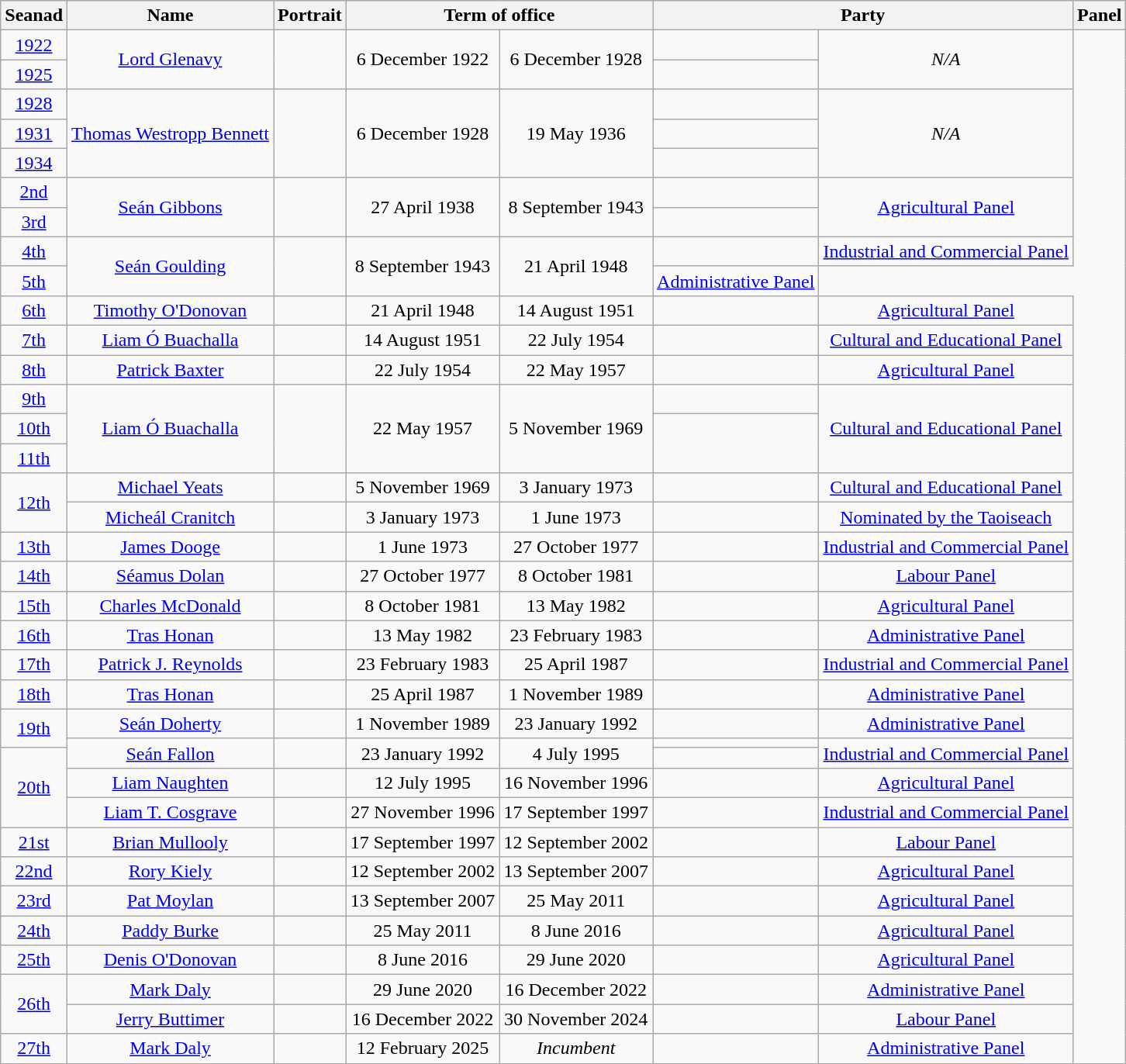<table class="wikitable" style="text-align:center">
<tr>
<th>Seanad</th>
<th>Name<br></th>
<th>Portrait</th>
<th colspan=2>Term of office</th>
<th colspan=2>Party</th>
<th>Panel</th>
</tr>
<tr>
<td><a href='#'>1922</a></td>
<td rowspan=2><a href='#'>Lord Glenavy</a><br></td>
<td rowspan=2></td>
<td rowspan=2>6 December 1922</td>
<td rowspan=2>6 December 1928</td>
<td></td>
<td rowspan=2><em>N/A</em></td>
</tr>
<tr>
<td><a href='#'>1925</a></td>
</tr>
<tr>
<td><a href='#'>1928</a></td>
<td rowspan=3><a href='#'>Thomas Westropp Bennett</a><br></td>
<td rowspan=3></td>
<td rowspan=3>6 December 1928</td>
<td rowspan=3>19 May 1936</td>
<td></td>
<td rowspan=3><em>N/A</em></td>
</tr>
<tr>
<td><a href='#'>1931</a></td>
</tr>
<tr>
<td><a href='#'>1934</a></td>
<td></td>
</tr>
<tr>
<td><a href='#'>2nd</a></td>
<td rowspan=2><a href='#'>Seán Gibbons</a><br></td>
<td rowspan=2></td>
<td rowspan=2>27 April 1938</td>
<td rowspan=2>8 September 1943</td>
<td></td>
<td rowspan=2><a href='#'>Agricultural Panel</a></td>
</tr>
<tr>
<td><a href='#'>3rd</a></td>
</tr>
<tr>
<td><a href='#'>4th</a></td>
<td rowspan=2><a href='#'>Seán Goulding</a><br></td>
<td rowspan=2></td>
<td rowspan=2>8 September 1943</td>
<td rowspan=2>21 April 1948</td>
<td></td>
<td><a href='#'>Industrial and Commercial Panel</a><br></td>
</tr>
<tr>
<td><a href='#'>5th</a></td>
<td><a href='#'>Administrative Panel</a><br></td>
</tr>
<tr>
<td><a href='#'>6th</a></td>
<td><a href='#'>Timothy O'Donovan</a><br></td>
<td></td>
<td>21 April 1948</td>
<td>14 August 1951</td>
<td></td>
<td><a href='#'>Agricultural Panel</a></td>
</tr>
<tr>
<td><a href='#'>7th</a></td>
<td><a href='#'>Liam Ó Buachalla</a><br></td>
<td></td>
<td>14 August 1951</td>
<td>22 July 1954</td>
<td></td>
<td><a href='#'>Cultural and Educational Panel</a></td>
</tr>
<tr>
<td><a href='#'>8th</a></td>
<td><a href='#'>Patrick Baxter</a><br></td>
<td></td>
<td>22 July 1954</td>
<td>22 May 1957</td>
<td></td>
<td><a href='#'>Agricultural Panel</a></td>
</tr>
<tr>
<td><a href='#'>9th</a></td>
<td rowspan=3><a href='#'>Liam Ó Buachalla</a><br></td>
<td rowspan=3></td>
<td rowspan=3>22 May 1957</td>
<td rowspan=3>5 November 1969</td>
<td></td>
<td rowspan=3><a href='#'>Cultural and Educational Panel</a></td>
</tr>
<tr>
<td><a href='#'>10th</a></td>
</tr>
<tr>
<td><a href='#'>11th</a></td>
</tr>
<tr>
<td rowspan=2><a href='#'>12th</a></td>
<td><a href='#'>Michael Yeats</a><br></td>
<td></td>
<td>5 November 1969</td>
<td>3 January 1973</td>
<td></td>
<td><a href='#'>Cultural and Educational Panel</a></td>
</tr>
<tr>
<td><a href='#'>Micheál Cranitch</a><br></td>
<td></td>
<td>3 January 1973</td>
<td>1 June 1973</td>
<td></td>
<td><a href='#'>Nominated by the Taoiseach</a></td>
</tr>
<tr>
<td><a href='#'>13th</a></td>
<td><a href='#'>James Dooge</a><br></td>
<td></td>
<td>1 June 1973</td>
<td>27 October 1977</td>
<td></td>
<td><a href='#'>Industrial and Commercial Panel</a></td>
</tr>
<tr>
<td><a href='#'>14th</a></td>
<td><a href='#'>Séamus Dolan</a><br></td>
<td></td>
<td>27 October 1977</td>
<td>8 October 1981</td>
<td></td>
<td><a href='#'>Labour Panel</a></td>
</tr>
<tr>
<td><a href='#'>15th</a></td>
<td><a href='#'>Charles McDonald</a><br></td>
<td></td>
<td>8 October 1981</td>
<td>13 May 1982</td>
<td></td>
<td><a href='#'>Agricultural Panel</a></td>
</tr>
<tr>
<td><a href='#'>16th</a></td>
<td><a href='#'>Tras Honan</a><br></td>
<td></td>
<td>13 May 1982</td>
<td>23 February 1983</td>
<td></td>
<td><a href='#'>Administrative Panel</a></td>
</tr>
<tr>
<td><a href='#'>17th</a></td>
<td><a href='#'>Patrick J. Reynolds</a><br></td>
<td></td>
<td>23 February 1983</td>
<td>25 April 1987</td>
<td></td>
<td><a href='#'>Industrial and Commercial Panel</a></td>
</tr>
<tr>
<td><a href='#'>18th</a></td>
<td><a href='#'>Tras Honan</a><br></td>
<td></td>
<td>25 April 1987</td>
<td>1 November 1989</td>
<td></td>
<td><a href='#'>Administrative Panel</a></td>
</tr>
<tr>
<td rowspan=2><a href='#'>19th</a></td>
<td><a href='#'>Seán Doherty</a><br></td>
<td></td>
<td>1 November 1989</td>
<td>23 January 1992</td>
<td></td>
<td><a href='#'>Administrative Panel</a></td>
</tr>
<tr>
<td rowspan=2><a href='#'>Seán Fallon</a><br></td>
<td rowspan=2></td>
<td rowspan=2>23 January 1992</td>
<td rowspan=2>4 July 1995</td>
<td></td>
<td rowspan=2><a href='#'>Industrial and Commercial Panel</a></td>
</tr>
<tr>
<td rowspan=3><a href='#'>20th</a></td>
</tr>
<tr>
<td><a href='#'>Liam Naughten</a><br></td>
<td></td>
<td>12 July 1995</td>
<td>16 November 1996</td>
<td></td>
<td><a href='#'>Agricultural Panel</a></td>
</tr>
<tr>
<td><a href='#'>Liam T. Cosgrave</a><br></td>
<td></td>
<td>27 November 1996</td>
<td>17 September 1997</td>
<td></td>
<td><a href='#'>Industrial and Commercial Panel</a></td>
</tr>
<tr>
<td><a href='#'>21st</a></td>
<td><a href='#'>Brian Mullooly</a><br></td>
<td></td>
<td>17 September 1997</td>
<td>12 September 2002</td>
<td></td>
<td><a href='#'>Labour Panel</a></td>
</tr>
<tr>
<td><a href='#'>22nd</a></td>
<td><a href='#'>Rory Kiely</a><br></td>
<td></td>
<td>12 September 2002</td>
<td>13 September 2007</td>
<td></td>
<td><a href='#'>Agricultural Panel</a></td>
</tr>
<tr>
<td><a href='#'>23rd</a></td>
<td><a href='#'>Pat Moylan</a><br></td>
<td></td>
<td>13 September 2007</td>
<td>25 May 2011</td>
<td></td>
<td><a href='#'>Agricultural Panel</a></td>
</tr>
<tr>
<td><a href='#'>24th</a></td>
<td><a href='#'>Paddy Burke</a><br></td>
<td></td>
<td>25 May 2011</td>
<td>8 June 2016</td>
<td></td>
<td><a href='#'>Agricultural Panel</a></td>
</tr>
<tr>
<td><a href='#'>25th</a></td>
<td><a href='#'>Denis O'Donovan</a><br></td>
<td></td>
<td>8 June 2016</td>
<td>29 June 2020</td>
<td></td>
<td><a href='#'>Agricultural Panel</a></td>
</tr>
<tr>
<td rowspan=2><a href='#'>26th</a></td>
<td><a href='#'>Mark Daly</a><br></td>
<td></td>
<td>29 June 2020</td>
<td>16 December 2022</td>
<td></td>
<td><a href='#'>Administrative Panel</a></td>
</tr>
<tr>
<td><a href='#'>Jerry Buttimer</a><br></td>
<td></td>
<td>16 December 2022</td>
<td>30 November 2024</td>
<td></td>
<td><a href='#'>Labour Panel</a></td>
</tr>
<tr>
<td><a href='#'>27th</a></td>
<td><a href='#'>Mark Daly</a><br></td>
<td></td>
<td>12 February 2025</td>
<td><em>Incumbent</em></td>
<td></td>
<td><a href='#'>Administrative Panel</a></td>
</tr>
</table>
